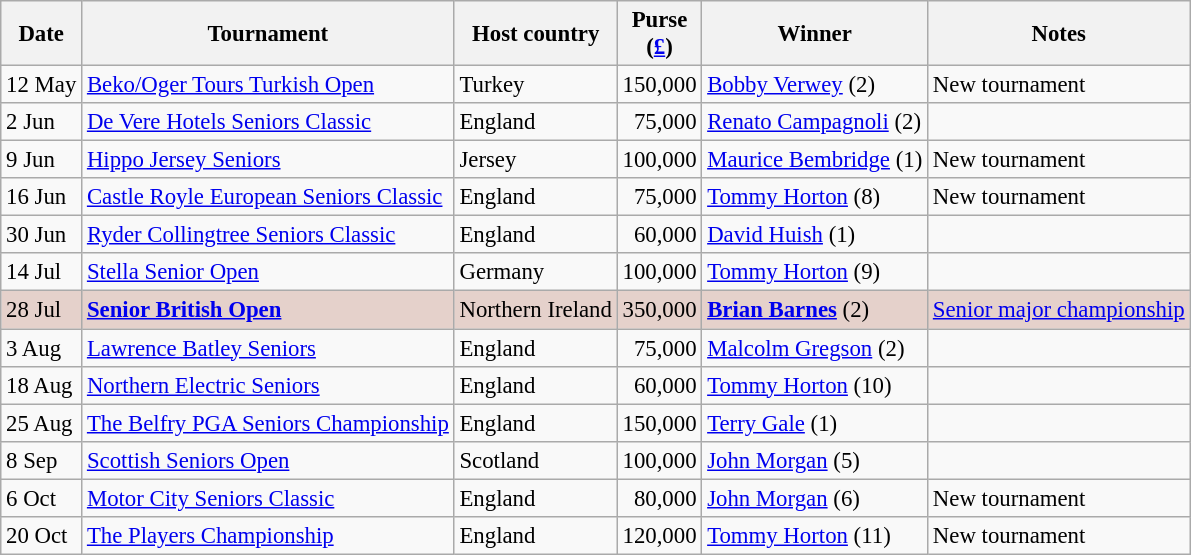<table class="wikitable" style="font-size:95%">
<tr>
<th>Date</th>
<th>Tournament</th>
<th>Host country</th>
<th>Purse<br>(<a href='#'>£</a>)</th>
<th>Winner</th>
<th>Notes</th>
</tr>
<tr>
<td>12 May</td>
<td><a href='#'>Beko/Oger Tours Turkish Open</a></td>
<td>Turkey</td>
<td align=right>150,000</td>
<td> <a href='#'>Bobby Verwey</a> (2)</td>
<td>New tournament</td>
</tr>
<tr>
<td>2 Jun</td>
<td><a href='#'>De Vere Hotels Seniors Classic</a></td>
<td>England</td>
<td align=right>75,000</td>
<td> <a href='#'>Renato Campagnoli</a> (2)</td>
<td></td>
</tr>
<tr>
<td>9 Jun</td>
<td><a href='#'>Hippo Jersey Seniors</a></td>
<td>Jersey</td>
<td align=right>100,000</td>
<td> <a href='#'>Maurice Bembridge</a> (1)</td>
<td>New tournament</td>
</tr>
<tr>
<td>16 Jun</td>
<td><a href='#'>Castle Royle European Seniors Classic</a></td>
<td>England</td>
<td align=right>75,000</td>
<td> <a href='#'>Tommy Horton</a> (8)</td>
<td>New tournament</td>
</tr>
<tr>
<td>30 Jun</td>
<td><a href='#'>Ryder Collingtree Seniors Classic</a></td>
<td>England</td>
<td align=right>60,000</td>
<td> <a href='#'>David Huish</a> (1)</td>
<td></td>
</tr>
<tr>
<td>14 Jul</td>
<td><a href='#'>Stella Senior Open</a></td>
<td>Germany</td>
<td align=right>100,000</td>
<td> <a href='#'>Tommy Horton</a> (9)</td>
<td></td>
</tr>
<tr style="background:#e5d1cb;">
<td>28 Jul</td>
<td><strong><a href='#'>Senior British Open</a></strong></td>
<td>Northern Ireland</td>
<td align=right>350,000</td>
<td> <strong><a href='#'>Brian Barnes</a></strong> (2)</td>
<td><a href='#'>Senior major championship</a></td>
</tr>
<tr>
<td>3 Aug</td>
<td><a href='#'>Lawrence Batley Seniors</a></td>
<td>England</td>
<td align=right>75,000</td>
<td> <a href='#'>Malcolm Gregson</a> (2)</td>
<td></td>
</tr>
<tr>
<td>18 Aug</td>
<td><a href='#'>Northern Electric Seniors</a></td>
<td>England</td>
<td align=right>60,000</td>
<td> <a href='#'>Tommy Horton</a> (10)</td>
<td></td>
</tr>
<tr>
<td>25 Aug</td>
<td><a href='#'>The Belfry PGA Seniors Championship</a></td>
<td>England</td>
<td align=right>150,000</td>
<td> <a href='#'>Terry Gale</a> (1)</td>
<td></td>
</tr>
<tr>
<td>8 Sep</td>
<td><a href='#'>Scottish Seniors Open</a></td>
<td>Scotland</td>
<td align=right>100,000</td>
<td> <a href='#'>John Morgan</a> (5)</td>
<td></td>
</tr>
<tr>
<td>6 Oct</td>
<td><a href='#'>Motor City Seniors Classic</a></td>
<td>England</td>
<td align=right>80,000</td>
<td> <a href='#'>John Morgan</a> (6)</td>
<td>New tournament</td>
</tr>
<tr>
<td>20 Oct</td>
<td><a href='#'>The Players Championship</a></td>
<td>England</td>
<td align=right>120,000</td>
<td> <a href='#'>Tommy Horton</a> (11)</td>
<td>New tournament</td>
</tr>
</table>
